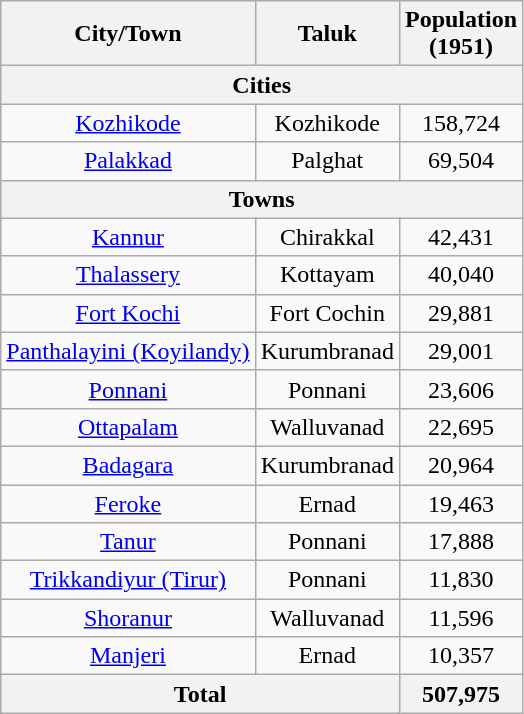<table class="wikitable sortable" style="text-align:center;">
<tr>
<th>City/Town</th>
<th>Taluk</th>
<th>Population<br>(1951)</th>
</tr>
<tr>
<th colspan="3" align="center"><span><strong>Cities</strong></span></th>
</tr>
<tr>
<td><a href='#'>Kozhikode</a></td>
<td>Kozhikode</td>
<td>158,724</td>
</tr>
<tr>
<td><a href='#'>Palakkad</a></td>
<td>Palghat</td>
<td>69,504</td>
</tr>
<tr>
<th colspan="3" align="center"><span><strong>Towns</strong></span></th>
</tr>
<tr>
<td><a href='#'>Kannur</a></td>
<td>Chirakkal</td>
<td>42,431</td>
</tr>
<tr>
<td><a href='#'>Thalassery</a></td>
<td>Kottayam</td>
<td>40,040</td>
</tr>
<tr>
<td><a href='#'>Fort Kochi</a></td>
<td>Fort Cochin</td>
<td>29,881</td>
</tr>
<tr>
<td><a href='#'>Panthalayini (Koyilandy)</a></td>
<td>Kurumbranad</td>
<td>29,001</td>
</tr>
<tr>
<td><a href='#'>Ponnani</a></td>
<td>Ponnani</td>
<td>23,606</td>
</tr>
<tr>
<td><a href='#'>Ottapalam</a></td>
<td>Walluvanad</td>
<td>22,695</td>
</tr>
<tr>
<td><a href='#'>Badagara</a></td>
<td>Kurumbranad</td>
<td>20,964</td>
</tr>
<tr>
<td><a href='#'>Feroke</a></td>
<td>Ernad</td>
<td>19,463</td>
</tr>
<tr>
<td><a href='#'>Tanur</a></td>
<td>Ponnani</td>
<td>17,888</td>
</tr>
<tr>
<td><a href='#'>Trikkandiyur (Tirur)</a></td>
<td>Ponnani</td>
<td>11,830</td>
</tr>
<tr>
<td><a href='#'>Shoranur</a></td>
<td>Walluvanad</td>
<td>11,596</td>
</tr>
<tr>
<td><a href='#'>Manjeri</a></td>
<td>Ernad</td>
<td>10,357</td>
</tr>
<tr>
<th colspan="2">Total</th>
<th>507,975</th>
</tr>
</table>
